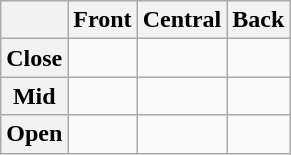<table class="wikitable" style="text-align: center;">
<tr>
<th></th>
<th>Front</th>
<th>Central</th>
<th>Back</th>
</tr>
<tr>
<th>Close</th>
<td></td>
<td></td>
<td></td>
</tr>
<tr>
<th>Mid</th>
<td></td>
<td></td>
<td></td>
</tr>
<tr>
<th>Open</th>
<td></td>
<td></td>
<td></td>
</tr>
</table>
